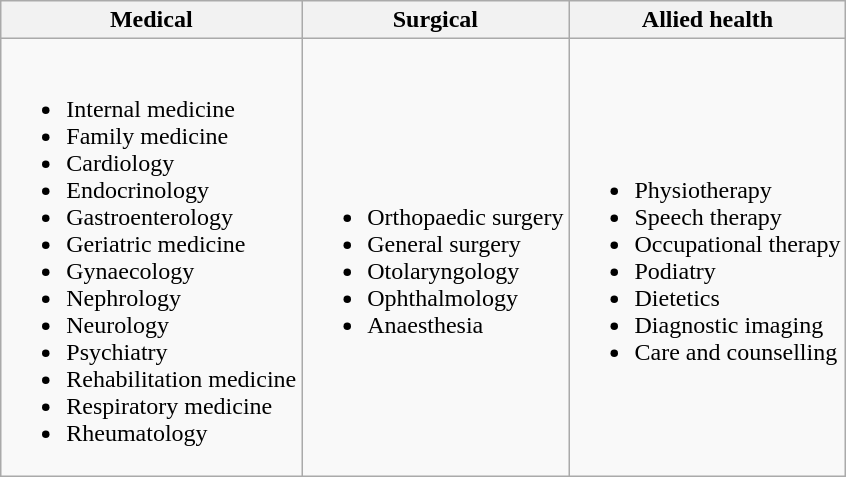<table class="wikitable">
<tr>
<th>Medical</th>
<th>Surgical</th>
<th>Allied health</th>
</tr>
<tr>
<td><br><ul><li>Internal medicine</li><li>Family medicine</li><li>Cardiology</li><li>Endocrinology</li><li>Gastroenterology</li><li>Geriatric medicine</li><li>Gynaecology</li><li>Nephrology</li><li>Neurology</li><li>Psychiatry</li><li>Rehabilitation medicine</li><li>Respiratory medicine</li><li>Rheumatology</li></ul></td>
<td><br><ul><li>Orthopaedic surgery</li><li>General surgery</li><li>Otolaryngology</li><li>Ophthalmology</li><li>Anaesthesia</li></ul></td>
<td><br><ul><li>Physiotherapy</li><li>Speech therapy</li><li>Occupational therapy</li><li>Podiatry</li><li>Dietetics</li><li>Diagnostic imaging</li><li>Care and counselling</li></ul></td>
</tr>
</table>
